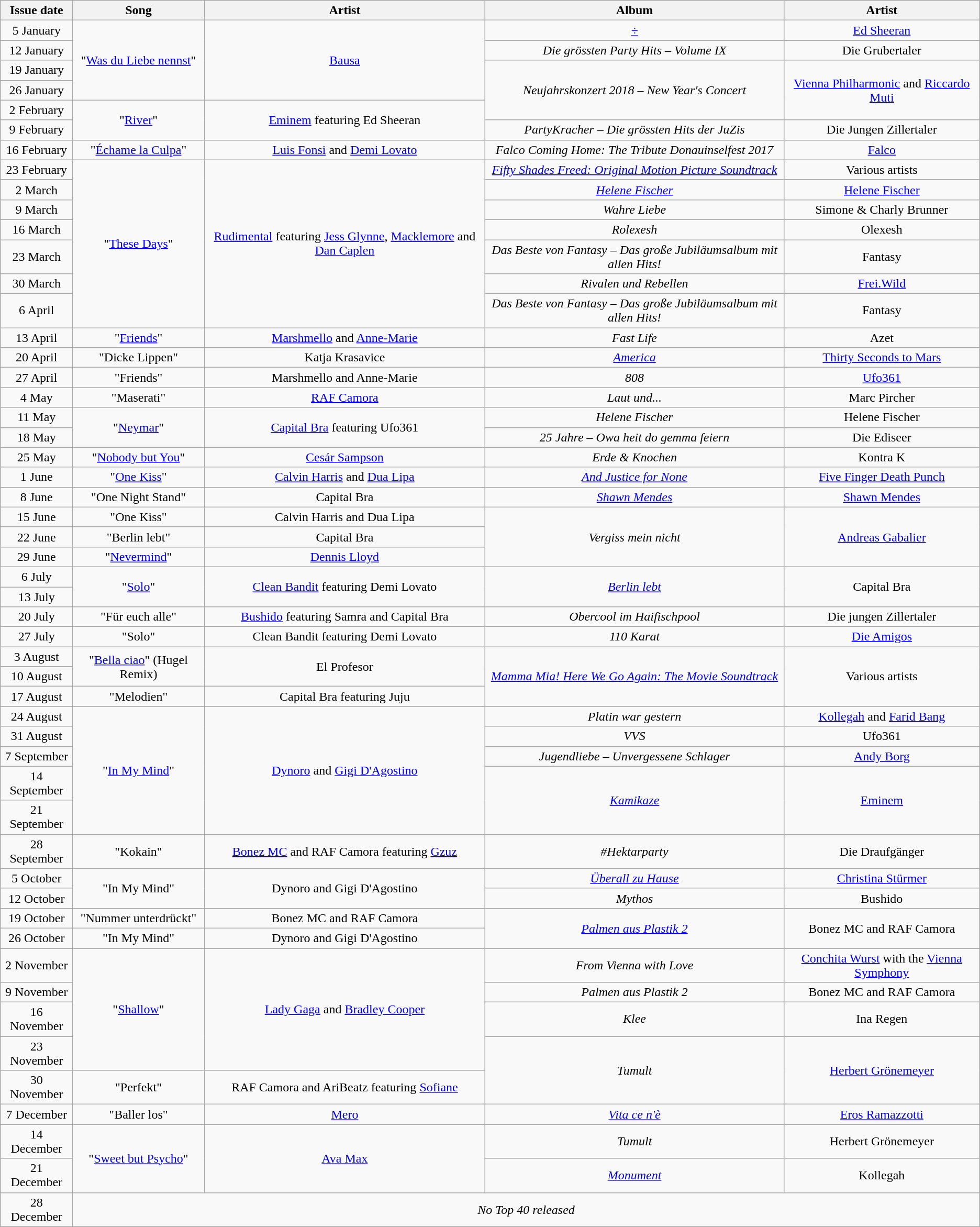<table class="wikitable plainrowheaders" style="text-align:center">
<tr>
<th>Issue date</th>
<th>Song</th>
<th>Artist</th>
<th>Album</th>
<th>Artist</th>
</tr>
<tr>
<td>5 January</td>
<td rowspan="4">"<a href='#'>Was du Liebe nennst</a>"</td>
<td rowspan="4"><a href='#'>Bausa</a></td>
<td><em><a href='#'>÷</a></em></td>
<td><a href='#'>Ed Sheeran</a></td>
</tr>
<tr>
<td>12 January</td>
<td><em>Die grössten Party Hits – Volume IX</em></td>
<td>Die Grubertaler</td>
</tr>
<tr>
<td>19 January</td>
<td rowspan="3"><em>Neujahrskonzert 2018 – New Year's Concert</em></td>
<td rowspan="3"><a href='#'>Vienna Philharmonic</a> and <a href='#'>Riccardo Muti</a></td>
</tr>
<tr>
<td>26 January</td>
</tr>
<tr>
<td>2 February</td>
<td rowspan="2">"<a href='#'>River</a>"</td>
<td rowspan="2"><a href='#'>Eminem</a> featuring Ed Sheeran</td>
</tr>
<tr>
<td>9 February</td>
<td><em>PartyKracher – Die grössten Hits der JuZis</em></td>
<td>Die Jungen Zillertaler</td>
</tr>
<tr>
<td>16 February</td>
<td>"<a href='#'>Échame la Culpa</a>"</td>
<td><a href='#'>Luis Fonsi</a> and <a href='#'>Demi Lovato</a></td>
<td><em>Falco Coming Home: The Tribute Donauinselfest 2017</em></td>
<td><a href='#'>Falco</a></td>
</tr>
<tr>
<td>23 February</td>
<td rowspan="7">"<a href='#'>These Days</a>"</td>
<td rowspan="7"><a href='#'>Rudimental</a> featuring <a href='#'>Jess Glynne</a>, <a href='#'>Macklemore</a> and <a href='#'>Dan Caplen</a></td>
<td><em><a href='#'>Fifty Shades Freed: Original Motion Picture Soundtrack</a></em></td>
<td>Various artists</td>
</tr>
<tr>
<td>2 March</td>
<td><em><a href='#'>Helene Fischer</a></em></td>
<td><a href='#'>Helene Fischer</a></td>
</tr>
<tr>
<td>9 March</td>
<td><em>Wahre Liebe</em></td>
<td>Simone & Charly Brunner</td>
</tr>
<tr>
<td>16 March</td>
<td><em>Rolexesh</em></td>
<td>Olexesh</td>
</tr>
<tr>
<td>23 March</td>
<td><em>Das Beste von Fantasy – Das große Jubiläumsalbum mit allen Hits!</em></td>
<td>Fantasy</td>
</tr>
<tr>
<td>30 March</td>
<td><em>Rivalen und Rebellen</em></td>
<td><a href='#'>Frei.Wild</a></td>
</tr>
<tr>
<td>6 April</td>
<td><em>Das Beste von Fantasy – Das große Jubiläumsalbum mit allen Hits!</em></td>
<td>Fantasy</td>
</tr>
<tr>
<td>13 April</td>
<td>"<a href='#'>Friends</a>"</td>
<td><a href='#'>Marshmello</a> and <a href='#'>Anne-Marie</a></td>
<td><em>Fast Life</em></td>
<td>Azet</td>
</tr>
<tr>
<td>20 April</td>
<td>"Dicke Lippen"</td>
<td>Katja Krasavice</td>
<td><em><a href='#'>America</a></em></td>
<td><a href='#'>Thirty Seconds to Mars</a></td>
</tr>
<tr>
<td>27 April</td>
<td>"Friends"</td>
<td>Marshmello and Anne-Marie</td>
<td><em>808</em></td>
<td><a href='#'>Ufo361</a></td>
</tr>
<tr>
<td>4 May</td>
<td>"Maserati"</td>
<td><a href='#'>RAF Camora</a></td>
<td><em>Laut und...</em></td>
<td>Marc Pircher</td>
</tr>
<tr>
<td>11 May</td>
<td rowspan="2">"<a href='#'>Neymar</a>"</td>
<td rowspan="2"><a href='#'>Capital Bra</a> featuring Ufo361</td>
<td><em>Helene Fischer</em></td>
<td>Helene Fischer</td>
</tr>
<tr>
<td>18 May</td>
<td><em>25 Jahre – Owa heit do gemma feiern</em></td>
<td>Die Ediseer</td>
</tr>
<tr>
<td>25 May</td>
<td>"<a href='#'>Nobody but You</a>"</td>
<td><a href='#'>Cesár Sampson</a></td>
<td><em>Erde & Knochen</em></td>
<td>Kontra K</td>
</tr>
<tr>
<td>1 June</td>
<td>"<a href='#'>One Kiss</a>"</td>
<td><a href='#'>Calvin Harris</a> and <a href='#'>Dua Lipa</a></td>
<td><em><a href='#'>And Justice for None</a></em></td>
<td><a href='#'>Five Finger Death Punch</a></td>
</tr>
<tr>
<td>8 June</td>
<td>"One Night Stand"</td>
<td>Capital Bra</td>
<td><em><a href='#'>Shawn Mendes</a></em></td>
<td><a href='#'>Shawn Mendes</a></td>
</tr>
<tr>
<td>15 June</td>
<td>"One Kiss"</td>
<td>Calvin Harris and Dua Lipa</td>
<td rowspan="3"><em>Vergiss mein nicht</em></td>
<td rowspan="3"><a href='#'>Andreas Gabalier</a></td>
</tr>
<tr>
<td>22 June</td>
<td>"Berlin lebt"</td>
<td>Capital Bra</td>
</tr>
<tr>
<td>29 June</td>
<td>"<a href='#'>Nevermind</a>"</td>
<td><a href='#'>Dennis Lloyd</a></td>
</tr>
<tr>
<td>6 July</td>
<td rowspan="2">"<a href='#'>Solo</a>"</td>
<td rowspan="2"><a href='#'>Clean Bandit</a> featuring Demi Lovato</td>
<td rowspan="2"><em><a href='#'>Berlin lebt</a></em></td>
<td rowspan="2">Capital Bra</td>
</tr>
<tr>
<td>13 July</td>
</tr>
<tr>
<td>20 July</td>
<td>"Für euch alle"</td>
<td><a href='#'>Bushido</a> featuring Samra and Capital Bra</td>
<td><em>Obercool im Haifischpool</em></td>
<td>Die jungen Zillertaler</td>
</tr>
<tr>
<td>27 July</td>
<td>"Solo"</td>
<td>Clean Bandit featuring Demi Lovato</td>
<td><em>110 Karat</em></td>
<td><a href='#'>Die Amigos</a></td>
</tr>
<tr>
<td>3 August</td>
<td rowspan="2">"<a href='#'>Bella ciao</a>" (Hugel Remix)</td>
<td rowspan="2">El Profesor</td>
<td rowspan="3"><em><a href='#'>Mamma Mia! Here We Go Again: The Movie Soundtrack</a></em></td>
<td rowspan="3">Various artists</td>
</tr>
<tr>
<td>10 August</td>
</tr>
<tr>
<td>17 August</td>
<td>"Melodien"</td>
<td>Capital Bra featuring Juju</td>
</tr>
<tr>
<td>24 August</td>
<td rowspan="5">"<a href='#'>In My Mind</a>"</td>
<td rowspan="5"><a href='#'>Dynoro</a> and <a href='#'>Gigi D'Agostino</a></td>
<td><em>Platin war gestern</em></td>
<td><a href='#'>Kollegah</a> and <a href='#'>Farid Bang</a></td>
</tr>
<tr>
<td>31 August</td>
<td><em>VVS</em></td>
<td>Ufo361</td>
</tr>
<tr>
<td>7 September</td>
<td><em>Jugendliebe – Unvergessene Schlager</em></td>
<td><a href='#'>Andy Borg</a></td>
</tr>
<tr>
<td>14 September</td>
<td rowspan="2"><em><a href='#'>Kamikaze</a></em></td>
<td rowspan="2"><a href='#'>Eminem</a></td>
</tr>
<tr>
<td>21 September</td>
</tr>
<tr>
<td>28 September</td>
<td>"Kokain"</td>
<td><a href='#'>Bonez MC</a> and RAF Camora featuring <a href='#'>Gzuz</a></td>
<td><em>#Hektarparty</em></td>
<td>Die Draufgänger</td>
</tr>
<tr>
<td>5 October</td>
<td rowspan="2">"In My Mind"</td>
<td rowspan="2">Dynoro and Gigi D'Agostino</td>
<td><em><a href='#'>Überall zu Hause</a></em></td>
<td><a href='#'>Christina Stürmer</a></td>
</tr>
<tr>
<td>12 October</td>
<td><em>Mythos</em></td>
<td>Bushido</td>
</tr>
<tr>
<td>19 October</td>
<td>"Nummer unterdrückt"</td>
<td>Bonez MC and RAF Camora</td>
<td rowspan="2"><em><a href='#'>Palmen aus Plastik 2</a></em></td>
<td rowspan="2">Bonez MC and RAF Camora</td>
</tr>
<tr>
<td>26 October</td>
<td>"In My Mind"</td>
<td>Dynoro and Gigi D'Agostino</td>
</tr>
<tr>
<td>2 November</td>
<td rowspan="4">"<a href='#'>Shallow</a>"</td>
<td rowspan="4"><a href='#'>Lady Gaga</a> and <a href='#'>Bradley Cooper</a></td>
<td><em>From Vienna with Love</em></td>
<td><a href='#'>Conchita Wurst</a> with the <a href='#'>Vienna Symphony</a></td>
</tr>
<tr>
<td>9 November</td>
<td><em>Palmen aus Plastik 2</em></td>
<td>Bonez MC and RAF Camora</td>
</tr>
<tr>
<td>16 November</td>
<td><em>Klee</em></td>
<td>Ina Regen</td>
</tr>
<tr>
<td>23 November</td>
<td rowspan="2"><em>Tumult</em></td>
<td rowspan="2"><a href='#'>Herbert Grönemeyer</a></td>
</tr>
<tr>
<td>30 November</td>
<td>"Perfekt"</td>
<td>RAF Camora and AriBeatz featuring <a href='#'>Sofiane</a></td>
</tr>
<tr>
<td>7 December</td>
<td>"Baller los"</td>
<td><a href='#'>Mero</a></td>
<td><em><a href='#'>Vita ce n'è</a></em></td>
<td><a href='#'>Eros Ramazzotti</a></td>
</tr>
<tr>
<td>14 December</td>
<td rowspan="2">"<a href='#'>Sweet but Psycho</a>"</td>
<td rowspan="2"><a href='#'>Ava Max</a></td>
<td><em>Tumult</em></td>
<td>Herbert Grönemeyer</td>
</tr>
<tr>
<td>21 December</td>
<td><em><a href='#'>Monument</a></em></td>
<td>Kollegah</td>
</tr>
<tr>
<td>28 December</td>
<td colspan="4"><em>No Top 40 released</em></td>
</tr>
</table>
